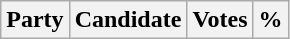<table class="wikitable">
<tr>
<th colspan="2">Party</th>
<th>Candidate</th>
<th>Votes</th>
<th>%<br>



</th>
</tr>
</table>
